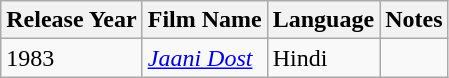<table class="wikitable">
<tr>
<th>Release Year</th>
<th>Film Name</th>
<th>Language</th>
<th>Notes</th>
</tr>
<tr>
<td>1983</td>
<td><em><a href='#'>Jaani Dost</a></em></td>
<td>Hindi</td>
<td></td>
</tr>
</table>
